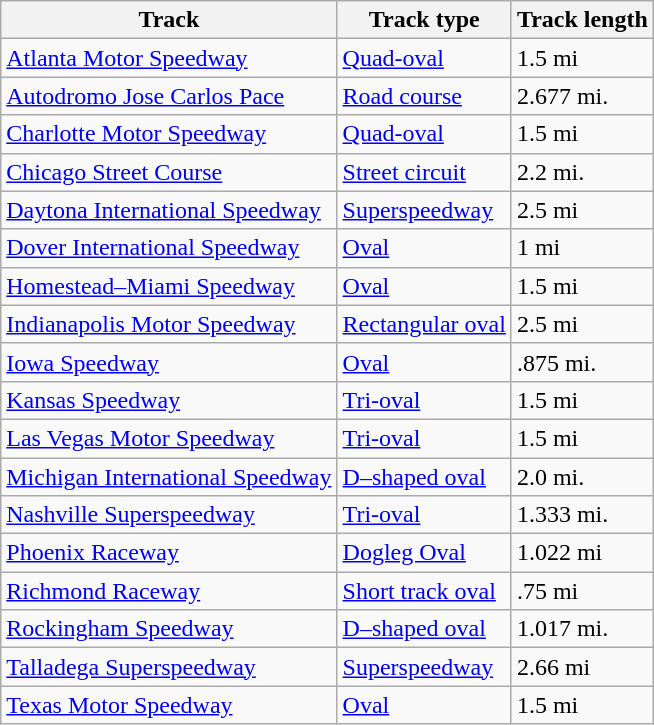<table class="wikitable">
<tr>
<th>Track</th>
<th>Track type</th>
<th>Track length</th>
</tr>
<tr>
<td><a href='#'>Atlanta Motor Speedway</a></td>
<td><a href='#'>Quad-oval</a></td>
<td>1.5 mi</td>
</tr>
<tr>
<td><a href='#'>Autodromo Jose Carlos Pace</a></td>
<td><a href='#'>Road course</a></td>
<td>2.677 mi.</td>
</tr>
<tr>
<td><a href='#'>Charlotte Motor Speedway</a></td>
<td><a href='#'>Quad-oval</a></td>
<td>1.5 mi</td>
</tr>
<tr>
<td><a href='#'>Chicago Street Course</a></td>
<td><a href='#'>Street circuit</a></td>
<td>2.2 mi.</td>
</tr>
<tr>
<td><a href='#'>Daytona International Speedway</a></td>
<td><a href='#'>Superspeedway</a></td>
<td>2.5 mi</td>
</tr>
<tr>
<td><a href='#'>Dover International Speedway</a></td>
<td><a href='#'>Oval</a></td>
<td>1 mi</td>
</tr>
<tr>
<td><a href='#'>Homestead–Miami Speedway</a></td>
<td><a href='#'>Oval</a></td>
<td>1.5 mi</td>
</tr>
<tr>
<td><a href='#'>Indianapolis Motor Speedway</a></td>
<td><a href='#'>Rectangular oval</a></td>
<td>2.5 mi</td>
</tr>
<tr>
<td><a href='#'>Iowa Speedway</a></td>
<td><a href='#'>Oval</a></td>
<td>.875 mi.</td>
</tr>
<tr>
<td><a href='#'>Kansas Speedway</a></td>
<td><a href='#'>Tri-oval</a></td>
<td>1.5 mi</td>
</tr>
<tr>
<td><a href='#'>Las Vegas Motor Speedway</a></td>
<td><a href='#'>Tri-oval</a></td>
<td>1.5 mi</td>
</tr>
<tr>
<td><a href='#'>Michigan International Speedway</a></td>
<td><a href='#'>D–shaped oval</a></td>
<td>2.0 mi.</td>
</tr>
<tr>
<td><a href='#'>Nashville Superspeedway</a></td>
<td><a href='#'>Tri-oval</a></td>
<td>1.333 mi.</td>
</tr>
<tr>
<td><a href='#'>Phoenix Raceway</a></td>
<td><a href='#'>Dogleg Oval</a></td>
<td>1.022 mi</td>
</tr>
<tr>
<td><a href='#'>Richmond Raceway</a></td>
<td><a href='#'>Short track oval</a></td>
<td>.75 mi</td>
</tr>
<tr>
<td><a href='#'>Rockingham Speedway</a></td>
<td><a href='#'>D–shaped oval</a></td>
<td>1.017 mi.</td>
</tr>
<tr>
<td><a href='#'>Talladega Superspeedway</a></td>
<td><a href='#'>Superspeedway</a></td>
<td>2.66 mi</td>
</tr>
<tr>
<td><a href='#'>Texas Motor Speedway</a></td>
<td><a href='#'>Oval</a></td>
<td>1.5 mi</td>
</tr>
</table>
